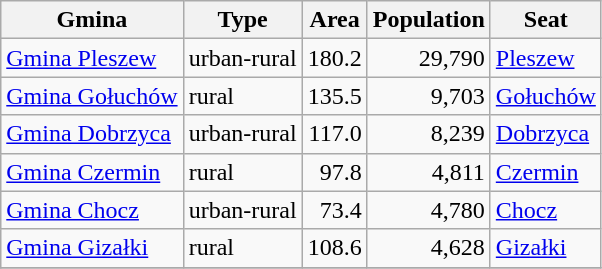<table class="wikitable">
<tr>
<th>Gmina</th>
<th>Type</th>
<th>Area<br></th>
<th>Population<br></th>
<th>Seat</th>
</tr>
<tr>
<td><a href='#'>Gmina Pleszew</a></td>
<td>urban-rural</td>
<td style="text-align:right;">180.2</td>
<td style="text-align:right;">29,790</td>
<td><a href='#'>Pleszew</a></td>
</tr>
<tr>
<td><a href='#'>Gmina Gołuchów</a></td>
<td>rural</td>
<td style="text-align:right;">135.5</td>
<td style="text-align:right;">9,703</td>
<td><a href='#'>Gołuchów</a></td>
</tr>
<tr>
<td><a href='#'>Gmina Dobrzyca</a></td>
<td>urban-rural</td>
<td style="text-align:right;">117.0</td>
<td style="text-align:right;">8,239</td>
<td><a href='#'>Dobrzyca</a></td>
</tr>
<tr>
<td><a href='#'>Gmina Czermin</a></td>
<td>rural</td>
<td style="text-align:right;">97.8</td>
<td style="text-align:right;">4,811</td>
<td><a href='#'>Czermin</a></td>
</tr>
<tr>
<td><a href='#'>Gmina Chocz</a></td>
<td>urban-rural</td>
<td style="text-align:right;">73.4</td>
<td style="text-align:right;">4,780</td>
<td><a href='#'>Chocz</a></td>
</tr>
<tr>
<td><a href='#'>Gmina Gizałki</a></td>
<td>rural</td>
<td style="text-align:right;">108.6</td>
<td style="text-align:right;">4,628</td>
<td><a href='#'>Gizałki</a></td>
</tr>
<tr>
</tr>
</table>
